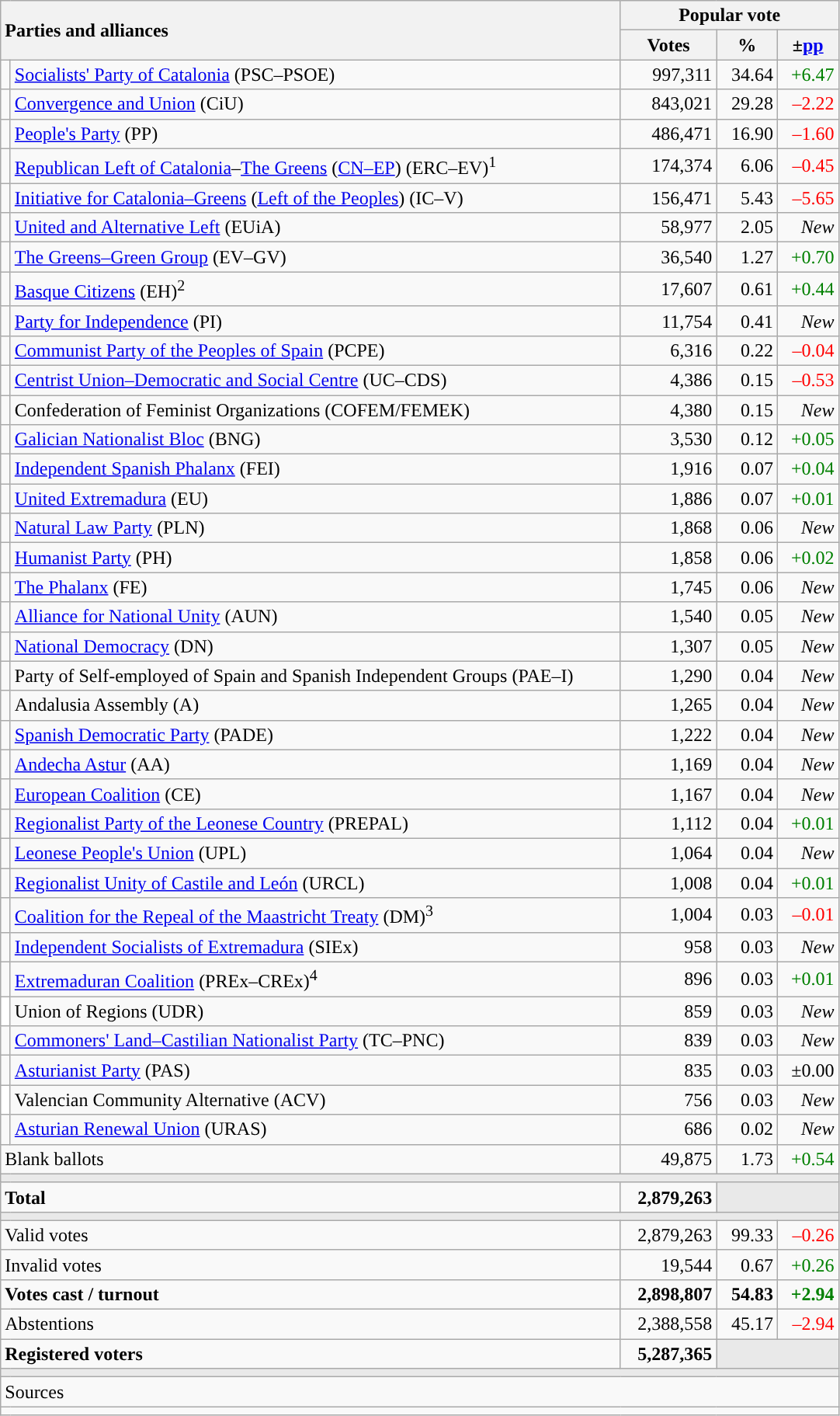<table class="wikitable" style="text-align:right">
<tr>
<th style="text-align:left;" rowspan="2" colspan="2" width="525">Parties and alliances</th>
<th colspan="3">Popular vote</th>
</tr>
<tr>
<th width="75">Votes</th>
<th width="45">%</th>
<th width="45">±<a href='#'>pp</a></th>
</tr>
<tr>
<td width="1" style="color:inherit;background:"></td>
<td align="left"><a href='#'>Socialists' Party of Catalonia</a> (PSC–PSOE)</td>
<td>997,311</td>
<td>34.64</td>
<td style="color:green;">+6.47</td>
</tr>
<tr>
<td style="color:inherit;background:"></td>
<td align="left"><a href='#'>Convergence and Union</a> (CiU)</td>
<td>843,021</td>
<td>29.28</td>
<td style="color:red;">–2.22</td>
</tr>
<tr>
<td style="color:inherit;background:"></td>
<td align="left"><a href='#'>People's Party</a> (PP)</td>
<td>486,471</td>
<td>16.90</td>
<td style="color:red;">–1.60</td>
</tr>
<tr>
<td style="color:inherit;background:"></td>
<td align="left"><a href='#'>Republican Left of Catalonia</a>–<a href='#'>The Greens</a> (<a href='#'>CN–EP</a>) (ERC–EV)<sup>1</sup></td>
<td>174,374</td>
<td>6.06</td>
<td style="color:red;">–0.45</td>
</tr>
<tr>
<td style="color:inherit;background:"></td>
<td align="left"><a href='#'>Initiative for Catalonia–Greens</a> (<a href='#'>Left of the Peoples</a>) (IC–V)</td>
<td>156,471</td>
<td>5.43</td>
<td style="color:red;">–5.65</td>
</tr>
<tr>
<td style="color:inherit;background:"></td>
<td align="left"><a href='#'>United and Alternative Left</a> (EUiA)</td>
<td>58,977</td>
<td>2.05</td>
<td><em>New</em></td>
</tr>
<tr>
<td style="color:inherit;background:"></td>
<td align="left"><a href='#'>The Greens–Green Group</a> (EV–GV)</td>
<td>36,540</td>
<td>1.27</td>
<td style="color:green;">+0.70</td>
</tr>
<tr>
<td style="color:inherit;background:"></td>
<td align="left"><a href='#'>Basque Citizens</a> (EH)<sup>2</sup></td>
<td>17,607</td>
<td>0.61</td>
<td style="color:green;">+0.44</td>
</tr>
<tr>
<td style="color:inherit;background:"></td>
<td align="left"><a href='#'>Party for Independence</a> (PI)</td>
<td>11,754</td>
<td>0.41</td>
<td><em>New</em></td>
</tr>
<tr>
<td style="color:inherit;background:"></td>
<td align="left"><a href='#'>Communist Party of the Peoples of Spain</a> (PCPE)</td>
<td>6,316</td>
<td>0.22</td>
<td style="color:red;">–0.04</td>
</tr>
<tr>
<td style="color:inherit;background:"></td>
<td align="left"><a href='#'>Centrist Union–Democratic and Social Centre</a> (UC–CDS)</td>
<td>4,386</td>
<td>0.15</td>
<td style="color:red;">–0.53</td>
</tr>
<tr>
<td style="color:inherit;background:"></td>
<td align="left">Confederation of Feminist Organizations (COFEM/FEMEK)</td>
<td>4,380</td>
<td>0.15</td>
<td><em>New</em></td>
</tr>
<tr>
<td style="color:inherit;background:"></td>
<td align="left"><a href='#'>Galician Nationalist Bloc</a> (BNG)</td>
<td>3,530</td>
<td>0.12</td>
<td style="color:green;">+0.05</td>
</tr>
<tr>
<td style="color:inherit;background:"></td>
<td align="left"><a href='#'>Independent Spanish Phalanx</a> (FEI)</td>
<td>1,916</td>
<td>0.07</td>
<td style="color:green;">+0.04</td>
</tr>
<tr>
<td style="color:inherit;background:"></td>
<td align="left"><a href='#'>United Extremadura</a> (EU)</td>
<td>1,886</td>
<td>0.07</td>
<td style="color:green;">+0.01</td>
</tr>
<tr>
<td style="color:inherit;background:"></td>
<td align="left"><a href='#'>Natural Law Party</a> (PLN)</td>
<td>1,868</td>
<td>0.06</td>
<td><em>New</em></td>
</tr>
<tr>
<td style="color:inherit;background:"></td>
<td align="left"><a href='#'>Humanist Party</a> (PH)</td>
<td>1,858</td>
<td>0.06</td>
<td style="color:green;">+0.02</td>
</tr>
<tr>
<td style="color:inherit;background:"></td>
<td align="left"><a href='#'>The Phalanx</a> (FE)</td>
<td>1,745</td>
<td>0.06</td>
<td><em>New</em></td>
</tr>
<tr>
<td style="color:inherit;background:"></td>
<td align="left"><a href='#'>Alliance for National Unity</a> (AUN)</td>
<td>1,540</td>
<td>0.05</td>
<td><em>New</em></td>
</tr>
<tr>
<td style="color:inherit;background:"></td>
<td align="left"><a href='#'>National Democracy</a> (DN)</td>
<td>1,307</td>
<td>0.05</td>
<td><em>New</em></td>
</tr>
<tr>
<td style="color:inherit;background:"></td>
<td align="left">Party of Self-employed of Spain and Spanish Independent Groups (PAE–I)</td>
<td>1,290</td>
<td>0.04</td>
<td><em>New</em></td>
</tr>
<tr>
<td style="color:inherit;background:"></td>
<td align="left">Andalusia Assembly (A)</td>
<td>1,265</td>
<td>0.04</td>
<td><em>New</em></td>
</tr>
<tr>
<td style="color:inherit;background:"></td>
<td align="left"><a href='#'>Spanish Democratic Party</a> (PADE)</td>
<td>1,222</td>
<td>0.04</td>
<td><em>New</em></td>
</tr>
<tr>
<td style="color:inherit;background:"></td>
<td align="left"><a href='#'>Andecha Astur</a> (AA)</td>
<td>1,169</td>
<td>0.04</td>
<td><em>New</em></td>
</tr>
<tr>
<td style="color:inherit;background:"></td>
<td align="left"><a href='#'>European Coalition</a> (CE)</td>
<td>1,167</td>
<td>0.04</td>
<td><em>New</em></td>
</tr>
<tr>
<td style="color:inherit;background:"></td>
<td align="left"><a href='#'>Regionalist Party of the Leonese Country</a> (PREPAL)</td>
<td>1,112</td>
<td>0.04</td>
<td style="color:green;">+0.01</td>
</tr>
<tr>
<td style="color:inherit;background:"></td>
<td align="left"><a href='#'>Leonese People's Union</a> (UPL)</td>
<td>1,064</td>
<td>0.04</td>
<td><em>New</em></td>
</tr>
<tr>
<td style="color:inherit;background:"></td>
<td align="left"><a href='#'>Regionalist Unity of Castile and León</a> (URCL)</td>
<td>1,008</td>
<td>0.04</td>
<td style="color:green;">+0.01</td>
</tr>
<tr>
<td style="color:inherit;background:"></td>
<td align="left"><a href='#'>Coalition for the Repeal of the Maastricht Treaty</a> (DM)<sup>3</sup></td>
<td>1,004</td>
<td>0.03</td>
<td style="color:red;">–0.01</td>
</tr>
<tr>
<td style="color:inherit;background:"></td>
<td align="left"><a href='#'>Independent Socialists of Extremadura</a> (SIEx)</td>
<td>958</td>
<td>0.03</td>
<td><em>New</em></td>
</tr>
<tr>
<td style="color:inherit;background:"></td>
<td align="left"><a href='#'>Extremaduran Coalition</a> (PREx–CREx)<sup>4</sup></td>
<td>896</td>
<td>0.03</td>
<td style="color:green;">+0.01</td>
</tr>
<tr>
<td bgcolor="white"></td>
<td align="left">Union of Regions (UDR)</td>
<td>859</td>
<td>0.03</td>
<td><em>New</em></td>
</tr>
<tr>
<td style="color:inherit;background:"></td>
<td align="left"><a href='#'>Commoners' Land–Castilian Nationalist Party</a> (TC–PNC)</td>
<td>839</td>
<td>0.03</td>
<td><em>New</em></td>
</tr>
<tr>
<td style="color:inherit;background:"></td>
<td align="left"><a href='#'>Asturianist Party</a> (PAS)</td>
<td>835</td>
<td>0.03</td>
<td>±0.00</td>
</tr>
<tr>
<td bgcolor="white"></td>
<td align="left">Valencian Community Alternative (ACV)</td>
<td>756</td>
<td>0.03</td>
<td><em>New</em></td>
</tr>
<tr>
<td style="color:inherit;background:"></td>
<td align="left"><a href='#'>Asturian Renewal Union</a> (URAS)</td>
<td>686</td>
<td>0.02</td>
<td><em>New</em></td>
</tr>
<tr>
<td align="left" colspan="2">Blank ballots</td>
<td>49,875</td>
<td>1.73</td>
<td style="color:green;">+0.54</td>
</tr>
<tr>
<td colspan="5" bgcolor="#E9E9E9"></td>
</tr>
<tr style="font-weight:bold;">
<td align="left" colspan="2">Total</td>
<td>2,879,263</td>
<td bgcolor="#E9E9E9" colspan="2"></td>
</tr>
<tr>
<td colspan="5" bgcolor="#E9E9E9"></td>
</tr>
<tr>
<td align="left" colspan="2">Valid votes</td>
<td>2,879,263</td>
<td>99.33</td>
<td style="color:red;">–0.26</td>
</tr>
<tr>
<td align="left" colspan="2">Invalid votes</td>
<td>19,544</td>
<td>0.67</td>
<td style="color:green;">+0.26</td>
</tr>
<tr style="font-weight:bold;">
<td align="left" colspan="2">Votes cast / turnout</td>
<td>2,898,807</td>
<td>54.83</td>
<td style="color:green;">+2.94</td>
</tr>
<tr>
<td align="left" colspan="2">Abstentions</td>
<td>2,388,558</td>
<td>45.17</td>
<td style="color:red;">–2.94</td>
</tr>
<tr style="font-weight:bold;">
<td align="left" colspan="2">Registered voters</td>
<td>5,287,365</td>
<td bgcolor="#E9E9E9" colspan="2"></td>
</tr>
<tr>
<td colspan="5" bgcolor="#E9E9E9"></td>
</tr>
<tr>
<td align="left" colspan="5">Sources</td>
</tr>
<tr>
<td colspan="5" style="text-align:left; max-width:680px;"></td>
</tr>
</table>
